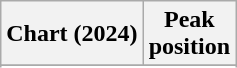<table class="wikitable sortable plainrowheaders" style="text-align:center">
<tr>
<th scope="col">Chart (2024)</th>
<th scope="col">Peak<br>position</th>
</tr>
<tr>
</tr>
<tr>
</tr>
<tr>
</tr>
<tr>
</tr>
<tr>
</tr>
<tr>
</tr>
<tr>
</tr>
<tr>
</tr>
<tr>
</tr>
<tr>
</tr>
<tr>
</tr>
<tr>
</tr>
</table>
